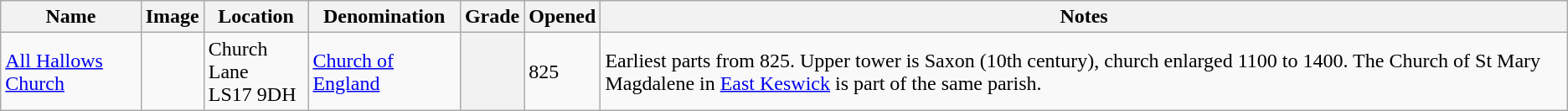<table class="wikitable sortable">
<tr>
<th>Name</th>
<th class="unsortable">Image</th>
<th>Location</th>
<th>Denomination</th>
<th>Grade</th>
<th>Opened</th>
<th class="unsortable">Notes</th>
</tr>
<tr>
<td><a href='#'>All Hallows Church</a></td>
<td></td>
<td>Church Lane<br>LS17 9DH</td>
<td><a href='#'>Church of England</a></td>
<th></th>
<td>825</td>
<td>Earliest parts from 825. Upper tower is Saxon (10th century), church enlarged 1100 to 1400. The Church of St Mary Magdalene in <a href='#'>East Keswick</a> is part of the same parish.</td>
</tr>
</table>
